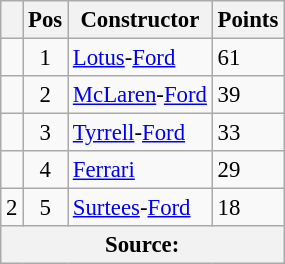<table class="wikitable" style="font-size: 95%;">
<tr>
<th></th>
<th>Pos</th>
<th>Constructor</th>
<th>Points</th>
</tr>
<tr>
<td align="left"></td>
<td align="center">1</td>
<td> <a href='#'>Lotus</a>-<a href='#'>Ford</a></td>
<td align="left">61</td>
</tr>
<tr>
<td align="left"></td>
<td align="center">2</td>
<td> <a href='#'>McLaren</a>-<a href='#'>Ford</a></td>
<td align="left">39</td>
</tr>
<tr>
<td align="left"></td>
<td align="center">3</td>
<td> <a href='#'>Tyrrell</a>-<a href='#'>Ford</a></td>
<td align="left">33</td>
</tr>
<tr>
<td align="left"></td>
<td align="center">4</td>
<td> <a href='#'>Ferrari</a></td>
<td align="left">29</td>
</tr>
<tr>
<td align="left"> 2</td>
<td align="center">5</td>
<td> <a href='#'>Surtees</a>-<a href='#'>Ford</a></td>
<td align="left">18</td>
</tr>
<tr>
<th colspan=4>Source: </th>
</tr>
</table>
